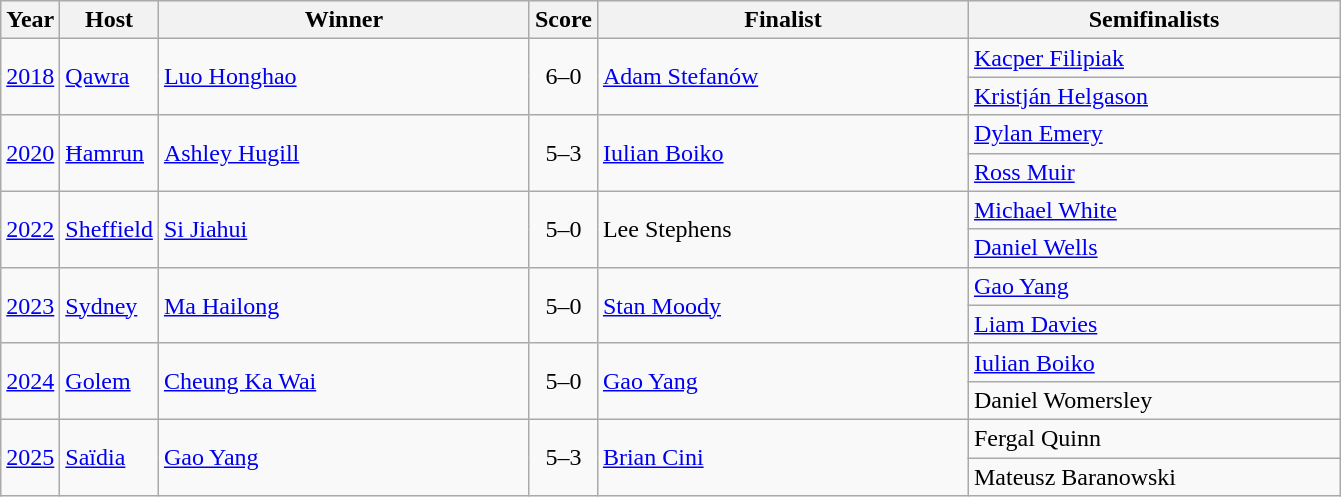<table class="wikitable">
<tr style="background:#EFEFEF;">
<th>Year</th>
<th>Host</th>
<th style="width:15em">Winner</th>
<th>Score</th>
<th style="width:15em">Finalist</th>
<th style="width:15em">Semifinalists</th>
</tr>
<tr>
<td rowspan="2" style="text-align:center;"><a href='#'>2018</a></td>
<td rowspan="2"> <a href='#'>Qawra</a></td>
<td rowspan="2"> <a href='#'>Luo Honghao</a></td>
<td rowspan="2" style="text-align:center;">6–0</td>
<td rowspan="2"> <a href='#'>Adam Stefanów</a></td>
<td> <a href='#'>Kacper Filipiak</a></td>
</tr>
<tr>
<td> <a href='#'>Kristján Helgason</a></td>
</tr>
<tr>
<td rowspan="2" style="text-align:center;"><a href='#'>2020</a></td>
<td rowspan="2"> <a href='#'>Ħamrun</a></td>
<td rowspan="2"> <a href='#'>Ashley Hugill</a></td>
<td rowspan="2" style="text-align:center;">5–3</td>
<td rowspan="2"> <a href='#'>Iulian Boiko</a></td>
<td> <a href='#'>Dylan Emery</a></td>
</tr>
<tr>
<td> <a href='#'>Ross Muir</a></td>
</tr>
<tr>
<td rowspan="2" style="text-align:center;"><a href='#'>2022</a></td>
<td rowspan="2"> <a href='#'>Sheffield</a></td>
<td rowspan="2"> <a href='#'>Si Jiahui</a></td>
<td rowspan="2" style="text-align:center;">5–0</td>
<td rowspan="2"> Lee Stephens</td>
<td> <a href='#'>Michael White</a></td>
</tr>
<tr>
<td> <a href='#'>Daniel Wells</a></td>
</tr>
<tr>
<td rowspan="2" style="text-align:center;"><a href='#'>2023</a></td>
<td rowspan="2"> <a href='#'>Sydney</a></td>
<td rowspan="2"> <a href='#'>Ma Hailong</a></td>
<td rowspan="2" style="text-align:center;">5–0</td>
<td rowspan="2"> <a href='#'>Stan Moody</a></td>
<td> <a href='#'>Gao Yang</a></td>
</tr>
<tr>
<td> <a href='#'>Liam Davies</a></td>
</tr>
<tr>
<td rowspan="2" style="text-align:center;"><a href='#'>2024</a></td>
<td rowspan="2"> <a href='#'>Golem</a></td>
<td rowspan="2"> <a href='#'>Cheung Ka Wai</a></td>
<td rowspan="2" style="text-align:center;">5–0</td>
<td rowspan="2"> <a href='#'>Gao Yang</a></td>
<td> <a href='#'>Iulian Boiko</a></td>
</tr>
<tr>
<td> Daniel Womersley</td>
</tr>
<tr>
<td rowspan="2" style="text-align:center;"><a href='#'>2025</a></td>
<td rowspan="2"> <a href='#'>Saïdia</a></td>
<td rowspan="2"> <a href='#'>Gao Yang</a></td>
<td rowspan="2" style="text-align:center;">5–3</td>
<td rowspan="2"> <a href='#'>Brian Cini</a></td>
<td> Fergal Quinn</td>
</tr>
<tr>
<td> Mateusz Baranowski</td>
</tr>
</table>
